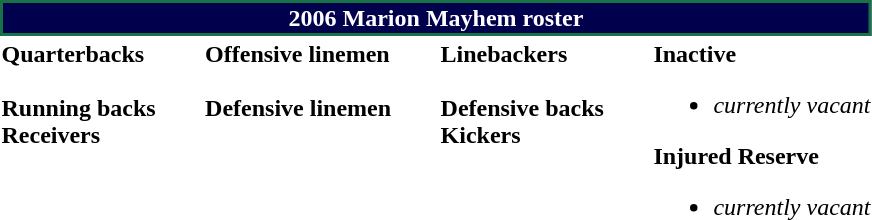<table class="toccolours" style="text-align: left;">
<tr>
<th colspan="7" style="background:#00004D; border:2px solid #177245; color:white; text-align:center;">2006 Marion Mayhem roster</th>
</tr>
<tr>
<td valign="top"><strong>Quarterbacks</strong><br><br><strong>Running backs</strong>
<br><strong>Receivers</strong> 



</td>
<td width="25"> </td>
<td valign="top"><strong>Offensive linemen</strong><br>
<br><strong>Defensive linemen</strong> 




</td>
<td width="25"> </td>
<td valign="top"><strong>Linebackers</strong><br><br><strong>Defensive backs</strong>




<br><strong>Kickers</strong>
</td>
<td width="25"> </td>
<td valign="top"><strong>Inactive</strong><br><ul><li><em>currently vacant</em></li></ul><strong>Injured Reserve</strong> <ul><li><em>currently vacant</em></li></ul></td>
</tr>
</table>
